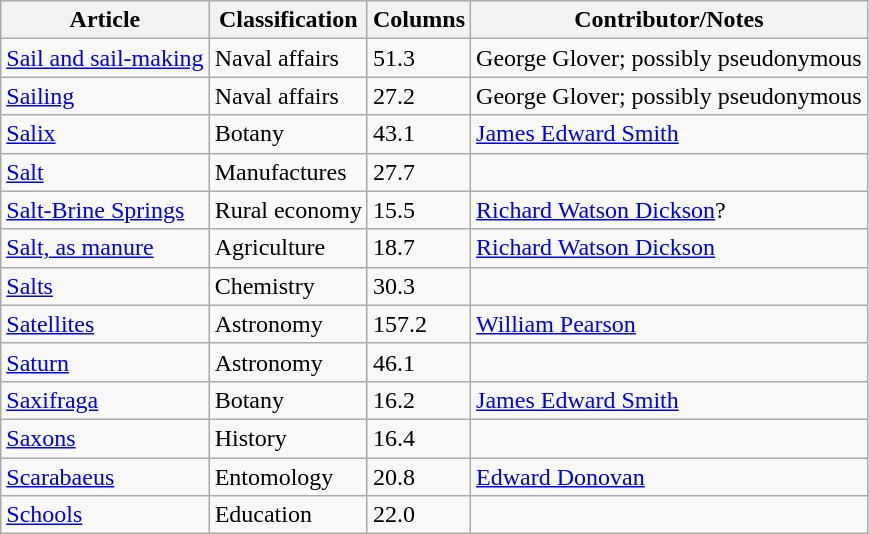<table class="wikitable">
<tr>
<th>Article</th>
<th>Classification</th>
<th>Columns</th>
<th>Contributor/Notes</th>
</tr>
<tr>
<td><a href='#'>Sail and sail-making</a></td>
<td>Naval affairs</td>
<td>51.3</td>
<td>George Glover; possibly pseudonymous</td>
</tr>
<tr>
<td><a href='#'>Sailing</a></td>
<td>Naval affairs</td>
<td>27.2</td>
<td>George Glover; possibly pseudonymous</td>
</tr>
<tr>
<td><a href='#'>Salix</a></td>
<td>Botany</td>
<td>43.1</td>
<td><a href='#'>James Edward Smith</a></td>
</tr>
<tr>
<td><a href='#'>Salt</a></td>
<td>Manufactures</td>
<td>27.7</td>
<td></td>
</tr>
<tr>
<td><a href='#'>Salt-Brine Springs</a></td>
<td>Rural economy</td>
<td>15.5</td>
<td><a href='#'>Richard Watson Dickson</a>?</td>
</tr>
<tr>
<td><a href='#'>Salt, as manure</a></td>
<td>Agriculture</td>
<td>18.7</td>
<td><a href='#'>Richard Watson Dickson</a></td>
</tr>
<tr>
<td><a href='#'>Salts</a></td>
<td>Chemistry</td>
<td>30.3</td>
<td></td>
</tr>
<tr>
<td><a href='#'>Satellites</a></td>
<td>Astronomy</td>
<td>157.2</td>
<td><a href='#'>William Pearson</a></td>
</tr>
<tr>
<td><a href='#'>Saturn</a></td>
<td>Astronomy</td>
<td>46.1</td>
<td></td>
</tr>
<tr>
<td><a href='#'>Saxifraga</a></td>
<td>Botany</td>
<td>16.2</td>
<td><a href='#'>James Edward Smith</a></td>
</tr>
<tr>
<td><a href='#'>Saxons</a></td>
<td>History</td>
<td>16.4</td>
<td></td>
</tr>
<tr>
<td><a href='#'>Scarabaeus</a></td>
<td>Entomology</td>
<td>20.8</td>
<td><a href='#'>Edward Donovan</a></td>
</tr>
<tr>
<td><a href='#'>Schools</a></td>
<td>Education</td>
<td>22.0</td>
<td></td>
</tr>
</table>
